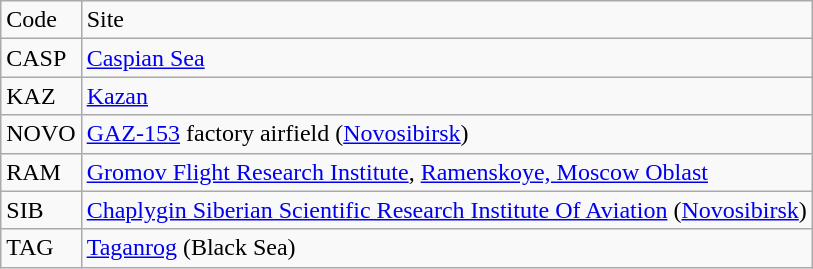<table class="wikitable">
<tr>
<td>Code</td>
<td>Site</td>
</tr>
<tr>
<td>CASP</td>
<td><a href='#'>Caspian Sea</a></td>
</tr>
<tr>
<td>KAZ</td>
<td><a href='#'>Kazan</a></td>
</tr>
<tr>
<td>NOVO</td>
<td><a href='#'>GAZ-153</a> factory airfield (<a href='#'>Novosibirsk</a>)</td>
</tr>
<tr>
<td>RAM</td>
<td><a href='#'>Gromov Flight Research Institute</a>, <a href='#'>Ramenskoye, Moscow Oblast</a></td>
</tr>
<tr>
<td>SIB</td>
<td><a href='#'>Chaplygin Siberian Scientific Research Institute Of Aviation</a> (<a href='#'>Novosibirsk</a>)</td>
</tr>
<tr>
<td>TAG</td>
<td><a href='#'>Taganrog</a> (Black Sea)</td>
</tr>
</table>
